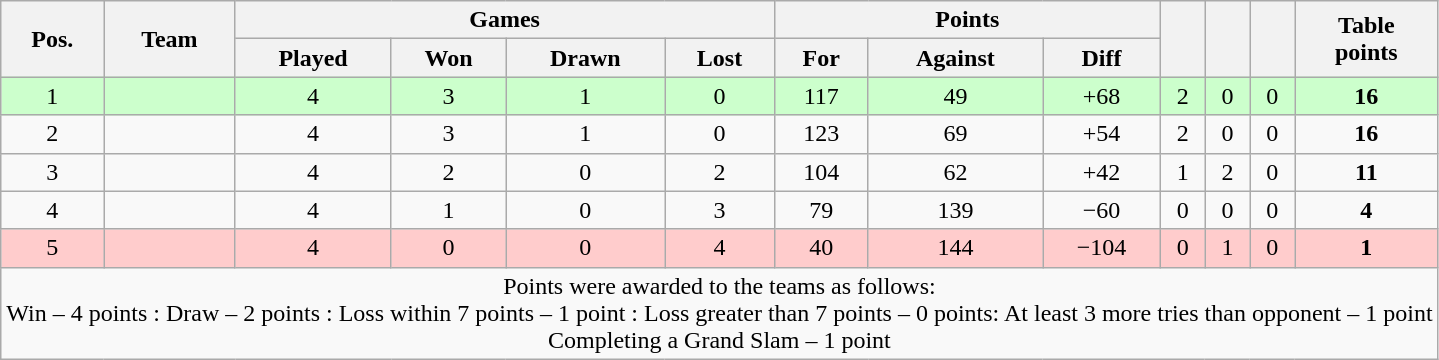<table class="wikitable" style="text-align:center">
<tr>
<th rowspan="2">Pos.</th>
<th rowspan="2">Team</th>
<th colspan="4">Games</th>
<th colspan="3">Points</th>
<th rowspan="2"></th>
<th rowspan="2"></th>
<th rowspan="2"></th>
<th rowspan="2">Table<br>points</th>
</tr>
<tr>
<th>Played</th>
<th>Won</th>
<th>Drawn</th>
<th>Lost</th>
<th>For</th>
<th>Against</th>
<th>Diff</th>
</tr>
<tr style="background:#cfc">
<td>1</td>
<td align=left></td>
<td>4</td>
<td>3</td>
<td>1</td>
<td>0</td>
<td>117</td>
<td>49</td>
<td>+68</td>
<td>2</td>
<td>0</td>
<td>0</td>
<td><strong>16</strong></td>
</tr>
<tr>
<td>2</td>
<td align=left></td>
<td>4</td>
<td>3</td>
<td>1</td>
<td>0</td>
<td>123</td>
<td>69</td>
<td>+54</td>
<td>2</td>
<td>0</td>
<td>0</td>
<td><strong>16</strong></td>
</tr>
<tr>
<td>3</td>
<td align=left></td>
<td>4</td>
<td>2</td>
<td>0</td>
<td>2</td>
<td>104</td>
<td>62</td>
<td>+42</td>
<td>1</td>
<td>2</td>
<td>0</td>
<td><strong>11</strong></td>
</tr>
<tr>
<td>4</td>
<td align=left></td>
<td>4</td>
<td>1</td>
<td>0</td>
<td>3</td>
<td>79</td>
<td>139</td>
<td>−60</td>
<td>0</td>
<td>0</td>
<td>0</td>
<td><strong>4</strong></td>
</tr>
<tr style="background:#fcc">
<td>5</td>
<td align=left></td>
<td>4</td>
<td>0</td>
<td>0</td>
<td>4</td>
<td>40</td>
<td>144</td>
<td>−104</td>
<td>0</td>
<td>1</td>
<td>0</td>
<td><strong>1</strong></td>
</tr>
<tr>
<td colspan="13">Points were awarded to the teams as follows:<br>Win – 4 points : Draw – 2 points : Loss within 7 points – 1 point : Loss greater than 7 points – 0 points: At least 3 more tries than opponent – 1 point<br>Completing a Grand Slam – 1 point</td>
</tr>
</table>
